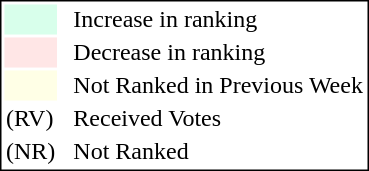<table style="border:1px solid black;">
<tr>
<td style="background:#D8FFEB; width:20px;"></td>
<td> </td>
<td>Increase in ranking</td>
</tr>
<tr>
<td style="background:#FFE6E6; width:20px;"></td>
<td> </td>
<td>Decrease in ranking</td>
</tr>
<tr>
<td style="background:#FFFFE6; width:20px;"></td>
<td> </td>
<td>Not Ranked in Previous Week</td>
</tr>
<tr>
<td>(RV)</td>
<td> </td>
<td>Received Votes</td>
</tr>
<tr>
<td>(NR)</td>
<td> </td>
<td>Not Ranked</td>
</tr>
</table>
